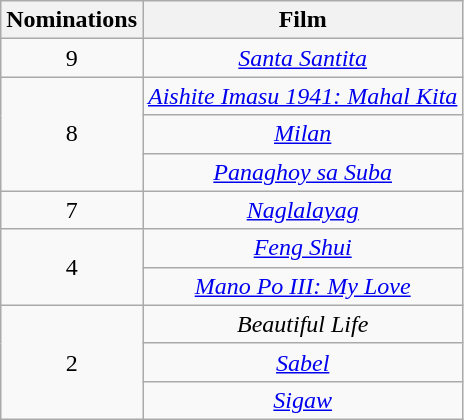<table class="wikitable" style="text-align:center;">
<tr>
<th scope="col" width="55">Nominations</th>
<th scope="col" align="center">Film</th>
</tr>
<tr>
<td style="text-align:center">9</td>
<td><em><a href='#'>Santa Santita</a></em></td>
</tr>
<tr>
<td rowspan=3 style="text-align:center">8</td>
<td><em><a href='#'>Aishite Imasu 1941: Mahal Kita</a></em></td>
</tr>
<tr>
<td><em><a href='#'>Milan</a></em></td>
</tr>
<tr>
<td><em><a href='#'>Panaghoy sa Suba</a></em></td>
</tr>
<tr>
<td style="text-align:center">7</td>
<td><em><a href='#'>Naglalayag</a></em></td>
</tr>
<tr>
<td rowspan=2 style="text-align:center">4</td>
<td><em><a href='#'>Feng Shui</a></em></td>
</tr>
<tr>
<td><em><a href='#'>Mano Po III: My Love</a></em></td>
</tr>
<tr>
<td rowspan=3 style="text-align:center">2</td>
<td><em>Beautiful Life</em></td>
</tr>
<tr>
<td><em><a href='#'>Sabel</a></em></td>
</tr>
<tr>
<td><em><a href='#'>Sigaw</a></em></td>
</tr>
</table>
